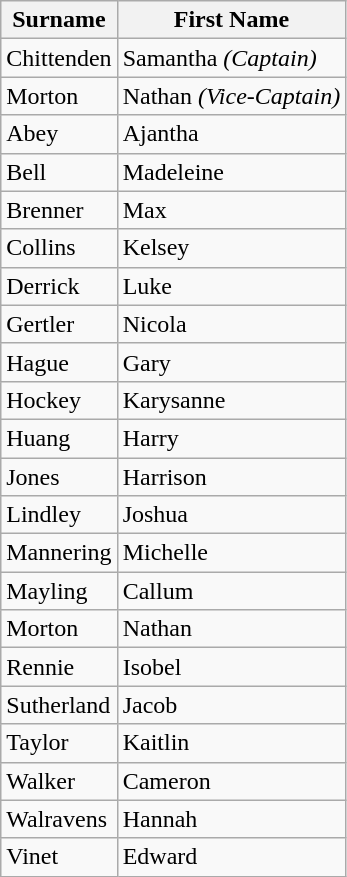<table class="wikitable mw-collapsible mw-collapsed">
<tr>
<th>Surname</th>
<th>First Name</th>
</tr>
<tr>
<td>Chittenden</td>
<td>Samantha <em>(Captain)</em></td>
</tr>
<tr>
<td>Morton</td>
<td>Nathan <em>(Vice-Captain)</em></td>
</tr>
<tr>
<td>Abey</td>
<td>Ajantha</td>
</tr>
<tr>
<td>Bell</td>
<td>Madeleine</td>
</tr>
<tr>
<td>Brenner</td>
<td>Max</td>
</tr>
<tr>
<td>Collins</td>
<td>Kelsey</td>
</tr>
<tr>
<td>Derrick</td>
<td>Luke</td>
</tr>
<tr>
<td>Gertler</td>
<td>Nicola</td>
</tr>
<tr>
<td>Hague</td>
<td>Gary</td>
</tr>
<tr>
<td>Hockey</td>
<td>Karysanne</td>
</tr>
<tr>
<td>Huang</td>
<td>Harry</td>
</tr>
<tr>
<td>Jones</td>
<td>Harrison</td>
</tr>
<tr>
<td>Lindley</td>
<td>Joshua</td>
</tr>
<tr>
<td>Mannering</td>
<td>Michelle</td>
</tr>
<tr>
<td>Mayling</td>
<td>Callum</td>
</tr>
<tr>
<td>Morton</td>
<td>Nathan</td>
</tr>
<tr>
<td>Rennie</td>
<td>Isobel</td>
</tr>
<tr>
<td>Sutherland</td>
<td>Jacob</td>
</tr>
<tr>
<td>Taylor</td>
<td>Kaitlin</td>
</tr>
<tr>
<td>Walker</td>
<td>Cameron</td>
</tr>
<tr>
<td>Walravens</td>
<td>Hannah</td>
</tr>
<tr>
<td>Vinet</td>
<td>Edward</td>
</tr>
</table>
